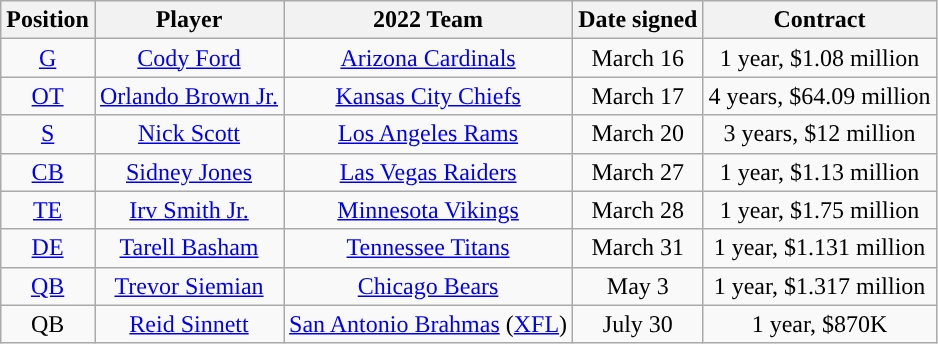<table class="wikitable" style="text-align:center">
<tr>
<th>Position</th>
<th>Player</th>
<th>2022 Team</th>
<th>Date signed</th>
<th>Contract</th>
</tr>
<tr>
<td><a href='#'>G</a></td>
<td><a href='#'>Cody Ford</a></td>
<td><a href='#'>Arizona Cardinals</a></td>
<td>March 16</td>
<td>1 year, $1.08 million</td>
</tr>
<tr>
<td><a href='#'>OT</a></td>
<td><a href='#'>Orlando Brown Jr.</a></td>
<td><a href='#'>Kansas City Chiefs</a></td>
<td>March 17</td>
<td>4 years, $64.09 million</td>
</tr>
<tr>
<td><a href='#'>S</a></td>
<td><a href='#'>Nick Scott</a></td>
<td><a href='#'>Los Angeles Rams</a></td>
<td>March 20</td>
<td>3 years, $12 million</td>
</tr>
<tr>
<td><a href='#'>CB</a></td>
<td><a href='#'>Sidney Jones</a></td>
<td><a href='#'>Las Vegas Raiders</a></td>
<td>March 27</td>
<td>1 year, $1.13 million</td>
</tr>
<tr>
<td><a href='#'>TE</a></td>
<td><a href='#'>Irv Smith Jr.</a></td>
<td><a href='#'>Minnesota Vikings</a></td>
<td>March 28</td>
<td>1 year, $1.75 million</td>
</tr>
<tr>
<td><a href='#'>DE</a></td>
<td><a href='#'>Tarell Basham</a></td>
<td><a href='#'>Tennessee Titans</a></td>
<td>March 31</td>
<td>1 year, $1.131 million</td>
</tr>
<tr>
<td><a href='#'>QB</a></td>
<td><a href='#'>Trevor Siemian</a></td>
<td><a href='#'>Chicago Bears</a></td>
<td>May 3</td>
<td>1 year, $1.317 million</td>
</tr>
<tr>
<td>QB</td>
<td><a href='#'>Reid Sinnett</a></td>
<td><a href='#'>San Antonio Brahmas</a> (<a href='#'>XFL</a>)</td>
<td>July 30</td>
<td>1 year, $870K</td>
</tr>
</table>
